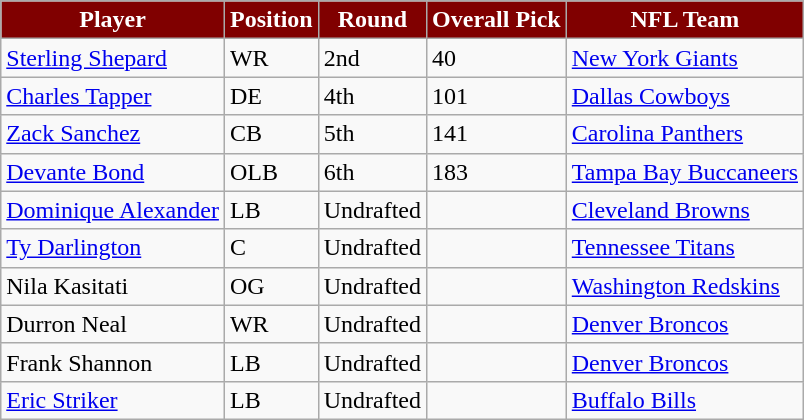<table class="wikitable" border="1">
<tr>
<th style="background: maroon; color: white">Player</th>
<th style="background: maroon; color: white">Position</th>
<th style="background: maroon; color: white">Round</th>
<th style="background: maroon; color: white">Overall Pick</th>
<th style="background: maroon; color: white">NFL Team</th>
</tr>
<tr>
<td><a href='#'>Sterling Shepard</a></td>
<td>WR</td>
<td>2nd</td>
<td>40</td>
<td><a href='#'>New York Giants</a></td>
</tr>
<tr>
<td><a href='#'>Charles Tapper</a></td>
<td>DE</td>
<td>4th</td>
<td>101</td>
<td><a href='#'>Dallas Cowboys</a></td>
</tr>
<tr>
<td><a href='#'>Zack Sanchez</a></td>
<td>CB</td>
<td>5th</td>
<td>141</td>
<td><a href='#'>Carolina Panthers</a></td>
</tr>
<tr>
<td><a href='#'>Devante Bond</a></td>
<td>OLB</td>
<td>6th</td>
<td>183</td>
<td><a href='#'>Tampa Bay Buccaneers</a></td>
</tr>
<tr>
<td><a href='#'>Dominique Alexander</a></td>
<td>LB</td>
<td>Undrafted</td>
<td></td>
<td><a href='#'>Cleveland Browns</a></td>
</tr>
<tr>
<td><a href='#'>Ty Darlington</a></td>
<td>C</td>
<td>Undrafted</td>
<td></td>
<td><a href='#'>Tennessee Titans</a></td>
</tr>
<tr>
<td>Nila Kasitati</td>
<td>OG</td>
<td>Undrafted</td>
<td></td>
<td><a href='#'>Washington Redskins</a></td>
</tr>
<tr>
<td>Durron Neal</td>
<td>WR</td>
<td>Undrafted</td>
<td></td>
<td><a href='#'>Denver Broncos</a></td>
</tr>
<tr>
<td>Frank Shannon</td>
<td>LB</td>
<td>Undrafted</td>
<td></td>
<td><a href='#'>Denver Broncos</a></td>
</tr>
<tr>
<td><a href='#'>Eric Striker</a></td>
<td>LB</td>
<td>Undrafted</td>
<td></td>
<td><a href='#'>Buffalo Bills</a></td>
</tr>
</table>
